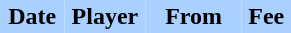<table border="0" cellspacing="0" cellpadding="2">
<tr bgcolor=AAD0FF>
<th width=20%>Date</th>
<th width=25%>Player</th>
<th width=30%>From</th>
<th width=15%>Fee</th>
</tr>
<tr>
<td></td>
<td></td>
<td></td>
</tr>
</table>
